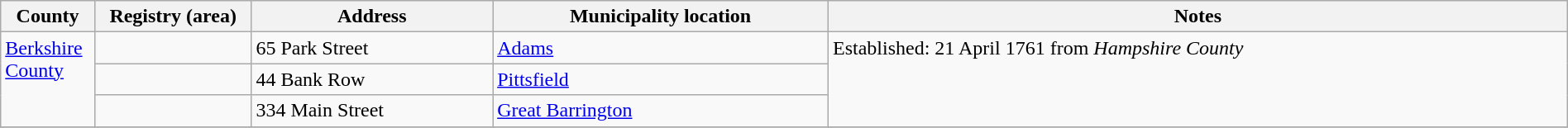<table class="wikitable" width="100%">
<tr>
<th style="width:6%">County</th>
<th style="width:10%">Registry (area)</th>
<th>Address</th>
<th>Municipality location</th>
<th>Notes</th>
</tr>
<tr>
<td rowspan="3" valign="top"><a href='#'>Berkshire County</a></td>
<td><strong></strong></td>
<td>65 Park Street</td>
<td><a href='#'>Adams</a></td>
<td rowspan="3" valign="top">Established: 21 April 1761 from <em>Hampshire County</em></td>
</tr>
<tr>
<td><strong></strong></td>
<td>44 Bank Row</td>
<td><a href='#'>Pittsfield</a></td>
</tr>
<tr>
<td><strong></strong></td>
<td>334 Main Street</td>
<td><a href='#'>Great Barrington</a></td>
</tr>
<tr>
</tr>
</table>
